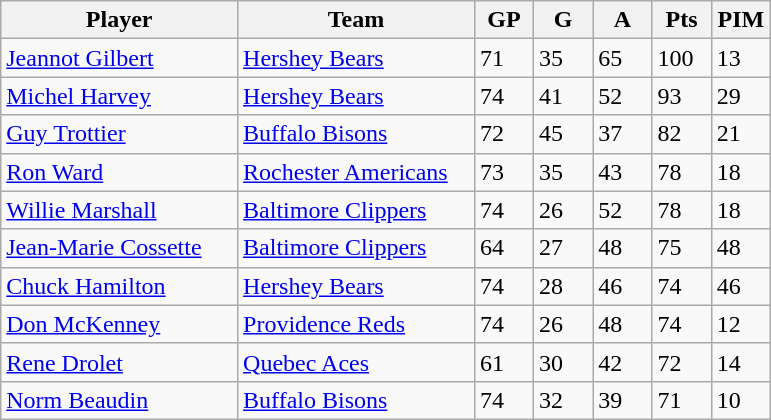<table class="wikitable">
<tr>
<th bgcolor="#DDDDFF" width="30%">Player</th>
<th bgcolor="#DDDDFF" width="30%">Team</th>
<th bgcolor="#DDDDFF" width="7.5%">GP</th>
<th bgcolor="#DDDDFF" width="7.5%">G</th>
<th bgcolor="#DDDDFF" width="7.5%">A</th>
<th bgcolor="#DDDDFF" width="7.5%">Pts</th>
<th bgcolor="#DDDDFF" width="7.5%">PIM</th>
</tr>
<tr>
<td><a href='#'>Jeannot Gilbert</a></td>
<td><a href='#'>Hershey Bears</a></td>
<td>71</td>
<td>35</td>
<td>65</td>
<td>100</td>
<td>13</td>
</tr>
<tr>
<td><a href='#'>Michel Harvey</a></td>
<td><a href='#'>Hershey Bears</a></td>
<td>74</td>
<td>41</td>
<td>52</td>
<td>93</td>
<td>29</td>
</tr>
<tr>
<td><a href='#'>Guy Trottier</a></td>
<td><a href='#'>Buffalo Bisons</a></td>
<td>72</td>
<td>45</td>
<td>37</td>
<td>82</td>
<td>21</td>
</tr>
<tr>
<td><a href='#'>Ron Ward</a></td>
<td><a href='#'>Rochester Americans</a></td>
<td>73</td>
<td>35</td>
<td>43</td>
<td>78</td>
<td>18</td>
</tr>
<tr>
<td><a href='#'>Willie Marshall</a></td>
<td><a href='#'>Baltimore Clippers</a></td>
<td>74</td>
<td>26</td>
<td>52</td>
<td>78</td>
<td>18</td>
</tr>
<tr>
<td><a href='#'>Jean-Marie Cossette</a></td>
<td><a href='#'>Baltimore Clippers</a></td>
<td>64</td>
<td>27</td>
<td>48</td>
<td>75</td>
<td>48</td>
</tr>
<tr>
<td><a href='#'>Chuck Hamilton</a></td>
<td><a href='#'>Hershey Bears</a></td>
<td>74</td>
<td>28</td>
<td>46</td>
<td>74</td>
<td>46</td>
</tr>
<tr>
<td><a href='#'>Don McKenney</a></td>
<td><a href='#'>Providence Reds</a></td>
<td>74</td>
<td>26</td>
<td>48</td>
<td>74</td>
<td>12</td>
</tr>
<tr>
<td><a href='#'>Rene Drolet</a></td>
<td><a href='#'>Quebec Aces</a></td>
<td>61</td>
<td>30</td>
<td>42</td>
<td>72</td>
<td>14</td>
</tr>
<tr>
<td><a href='#'>Norm Beaudin</a></td>
<td><a href='#'>Buffalo Bisons</a></td>
<td>74</td>
<td>32</td>
<td>39</td>
<td>71</td>
<td>10</td>
</tr>
</table>
